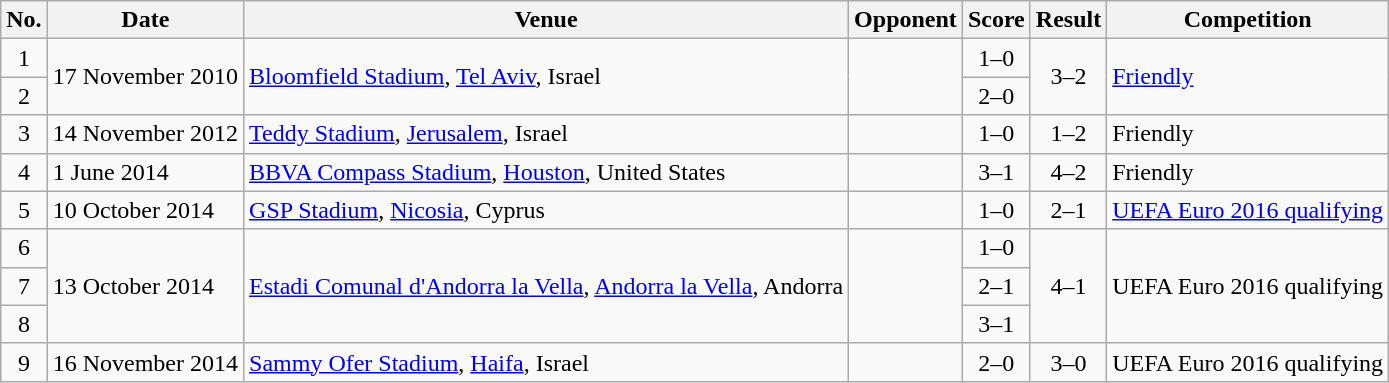<table class="wikitable sortable">
<tr>
<th scope="col">No.</th>
<th scope="col">Date</th>
<th scope="col">Venue</th>
<th scope="col">Opponent</th>
<th scope="col">Score</th>
<th scope="col">Result</th>
<th scope="col">Competition</th>
</tr>
<tr>
<td align="center">1</td>
<td rowspan="2">17 November 2010</td>
<td rowspan="2"><a href='#'>Bloomfield Stadium</a>, <a href='#'>Tel Aviv</a>, Israel</td>
<td rowspan="2"></td>
<td align=center>1–0</td>
<td rowspan="2" align=center>3–2</td>
<td rowspan="2"><a href='#'>Friendly</a></td>
</tr>
<tr>
<td align="center">2</td>
<td align="center">2–0</td>
</tr>
<tr>
<td align="center">3</td>
<td>14 November 2012</td>
<td><a href='#'>Teddy Stadium</a>, <a href='#'>Jerusalem</a>, Israel</td>
<td></td>
<td align="center">1–0</td>
<td align="center">1–2</td>
<td>Friendly</td>
</tr>
<tr>
<td align="center">4</td>
<td>1 June 2014</td>
<td><a href='#'>BBVA Compass Stadium</a>, <a href='#'>Houston</a>, United States</td>
<td></td>
<td align="center">3–1</td>
<td align="center">4–2</td>
<td>Friendly</td>
</tr>
<tr>
<td align="center">5</td>
<td>10 October 2014</td>
<td><a href='#'>GSP Stadium</a>, <a href='#'>Nicosia</a>, Cyprus</td>
<td></td>
<td align="center">1–0</td>
<td align="center">2–1</td>
<td><a href='#'>UEFA Euro 2016 qualifying</a></td>
</tr>
<tr>
<td align="center">6</td>
<td rowspan="3">13 October 2014</td>
<td rowspan="3"><a href='#'>Estadi Comunal d'Andorra la Vella</a>, <a href='#'>Andorra la Vella</a>, Andorra</td>
<td rowspan="3"></td>
<td align="center">1–0</td>
<td rowspan="3" align=center>4–1</td>
<td rowspan="3">UEFA Euro 2016 qualifying</td>
</tr>
<tr>
<td align="center">7</td>
<td align="center">2–1</td>
</tr>
<tr>
<td align="center">8</td>
<td align="center">3–1</td>
</tr>
<tr>
<td align="center">9</td>
<td>16 November 2014</td>
<td><a href='#'>Sammy Ofer Stadium</a>, <a href='#'>Haifa</a>, Israel</td>
<td></td>
<td align="center">2–0</td>
<td align="center">3–0</td>
<td>UEFA Euro 2016 qualifying</td>
</tr>
</table>
